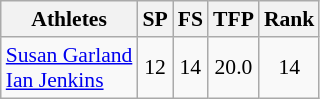<table class="wikitable" border="1" style="font-size:90%">
<tr>
<th>Athletes</th>
<th>SP</th>
<th>FS</th>
<th>TFP</th>
<th>Rank</th>
</tr>
<tr align=center>
<td align=left><a href='#'>Susan Garland</a><br><a href='#'>Ian Jenkins</a></td>
<td>12</td>
<td>14</td>
<td>20.0</td>
<td>14</td>
</tr>
</table>
